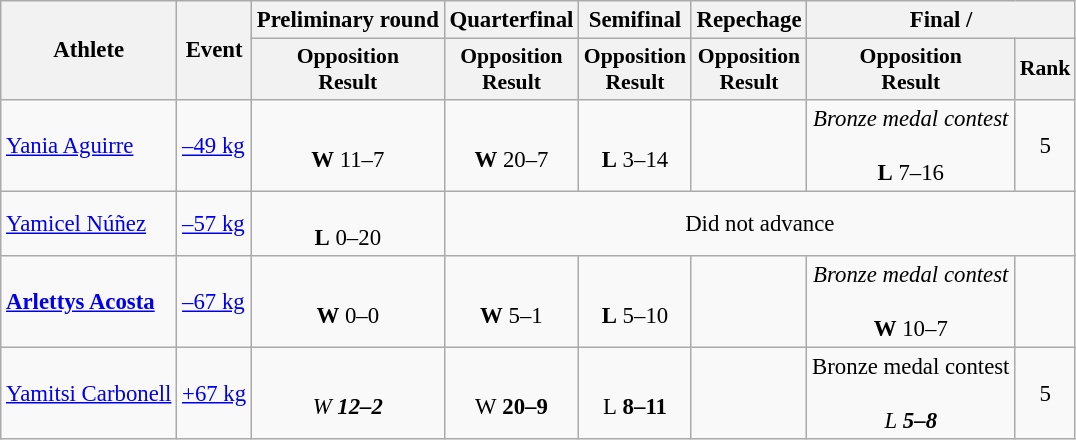<table class=wikitable style=font-size:95%;text-align:center>
<tr>
<th rowspan=2>Athlete</th>
<th rowspan=2>Event</th>
<th>Preliminary round</th>
<th>Quarterfinal</th>
<th>Semifinal</th>
<th>Repechage</th>
<th colspan=2>Final / </th>
</tr>
<tr style=font-size:95%>
<th>Opposition<br>Result</th>
<th>Opposition<br>Result</th>
<th>Opposition<br>Result</th>
<th>Opposition<br>Result</th>
<th>Opposition<br>Result</th>
<th>Rank</th>
</tr>
<tr>
<td align=left><a href='#'>Yania Aguirre</a></td>
<td align=left><a href='#'>–49 kg</a></td>
<td><br><strong>W</strong> 11–7</td>
<td><br><strong>W</strong> 20–7</td>
<td><br><strong>L</strong> 3–14</td>
<td></td>
<td><em>Bronze medal contest</em><br><br><strong>L</strong> 7–16</td>
<td>5</td>
</tr>
<tr align=center>
<td align=left><a href='#'>Yamicel Núñez</a></td>
<td align=left><a href='#'>–57 kg</a></td>
<td><br><strong>L</strong> 0–20</td>
<td colspan=5>Did not advance</td>
</tr>
<tr align=center>
<td align=left><strong><a href='#'>Arlettys Acosta</a></strong></td>
<td align=left><a href='#'>–67 kg</a></td>
<td><br><strong>W</strong> 0–0</td>
<td><br><strong>W</strong> 5–1</td>
<td><br><strong>L</strong> 5–10</td>
<td></td>
<td><em>Bronze medal contest</em><br><br><strong>W</strong> 10–7</td>
<td></td>
</tr>
<tr align=center>
<td align=left><a href='#'>Yamitsi Carbonell</a></td>
<td align=left><a href='#'>+67 kg</a></td>
<td><br><em>W<strong> 12–2</td>
<td><br></strong>W<strong> 20–9</td>
<td><br></strong>L<strong> 8–11</td>
<td></td>
<td></em>Bronze medal contest<em><br><br></strong>L<strong> 5–8</td>
<td>5</td>
</tr>
</table>
